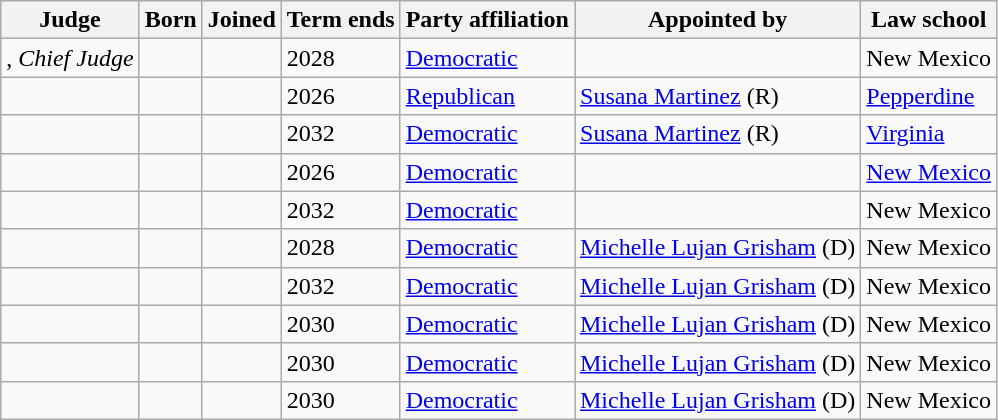<table class="wikitable sortable">
<tr>
<th>Judge</th>
<th>Born</th>
<th>Joined</th>
<th>Term ends</th>
<th>Party affiliation</th>
<th>Appointed by</th>
<th>Law school</th>
</tr>
<tr>
<td>, <em>Chief Judge</em></td>
<td></td>
<td></td>
<td>2028</td>
<td><a href='#'>Democratic</a></td>
<td></td>
<td>New Mexico</td>
</tr>
<tr>
<td></td>
<td></td>
<td></td>
<td>2026</td>
<td><a href='#'>Republican</a></td>
<td><a href='#'>Susana Martinez</a> (R)</td>
<td><a href='#'>Pepperdine</a></td>
</tr>
<tr>
<td></td>
<td></td>
<td></td>
<td>2032</td>
<td><a href='#'>Democratic</a></td>
<td><a href='#'>Susana Martinez</a> (R)</td>
<td><a href='#'>Virginia</a></td>
</tr>
<tr>
<td></td>
<td></td>
<td></td>
<td>2026</td>
<td><a href='#'>Democratic</a></td>
<td></td>
<td><a href='#'>New Mexico</a></td>
</tr>
<tr>
<td></td>
<td></td>
<td></td>
<td>2032</td>
<td><a href='#'>Democratic</a></td>
<td></td>
<td>New Mexico</td>
</tr>
<tr>
<td></td>
<td></td>
<td></td>
<td>2028</td>
<td><a href='#'>Democratic</a></td>
<td><a href='#'>Michelle Lujan Grisham</a> (D)</td>
<td>New Mexico</td>
</tr>
<tr>
<td></td>
<td></td>
<td></td>
<td>2032</td>
<td><a href='#'>Democratic</a></td>
<td><a href='#'>Michelle Lujan Grisham</a> (D)</td>
<td>New Mexico</td>
</tr>
<tr>
<td></td>
<td></td>
<td></td>
<td>2030</td>
<td><a href='#'>Democratic</a></td>
<td><a href='#'>Michelle Lujan Grisham</a> (D)</td>
<td>New Mexico</td>
</tr>
<tr>
<td></td>
<td></td>
<td></td>
<td>2030</td>
<td><a href='#'>Democratic</a></td>
<td><a href='#'>Michelle Lujan Grisham</a> (D)</td>
<td>New Mexico</td>
</tr>
<tr>
<td></td>
<td></td>
<td></td>
<td>2030</td>
<td><a href='#'>Democratic</a></td>
<td><a href='#'>Michelle Lujan Grisham</a> (D)</td>
<td>New Mexico</td>
</tr>
</table>
